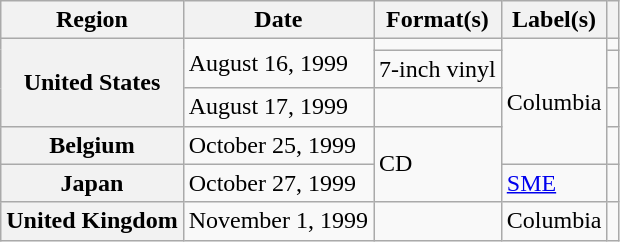<table class="wikitable plainrowheaders">
<tr>
<th scope="col">Region</th>
<th scope="col">Date</th>
<th scope="col">Format(s)</th>
<th scope="col">Label(s)</th>
<th scope="col"></th>
</tr>
<tr>
<th scope="row" rowspan="3">United States</th>
<td rowspan="2">August 16, 1999</td>
<td></td>
<td rowspan="4">Columbia</td>
<td align="center"></td>
</tr>
<tr>
<td>7-inch vinyl</td>
<td align="center"></td>
</tr>
<tr>
<td>August 17, 1999</td>
<td></td>
<td align="center"></td>
</tr>
<tr>
<th scope="row">Belgium</th>
<td>October 25, 1999</td>
<td rowspan="2">CD</td>
<td align="center"></td>
</tr>
<tr>
<th scope="row">Japan</th>
<td>October 27, 1999</td>
<td><a href='#'>SME</a></td>
<td align="center"></td>
</tr>
<tr>
<th scope="row">United Kingdom</th>
<td>November 1, 1999</td>
<td></td>
<td>Columbia</td>
<td align="center"></td>
</tr>
</table>
